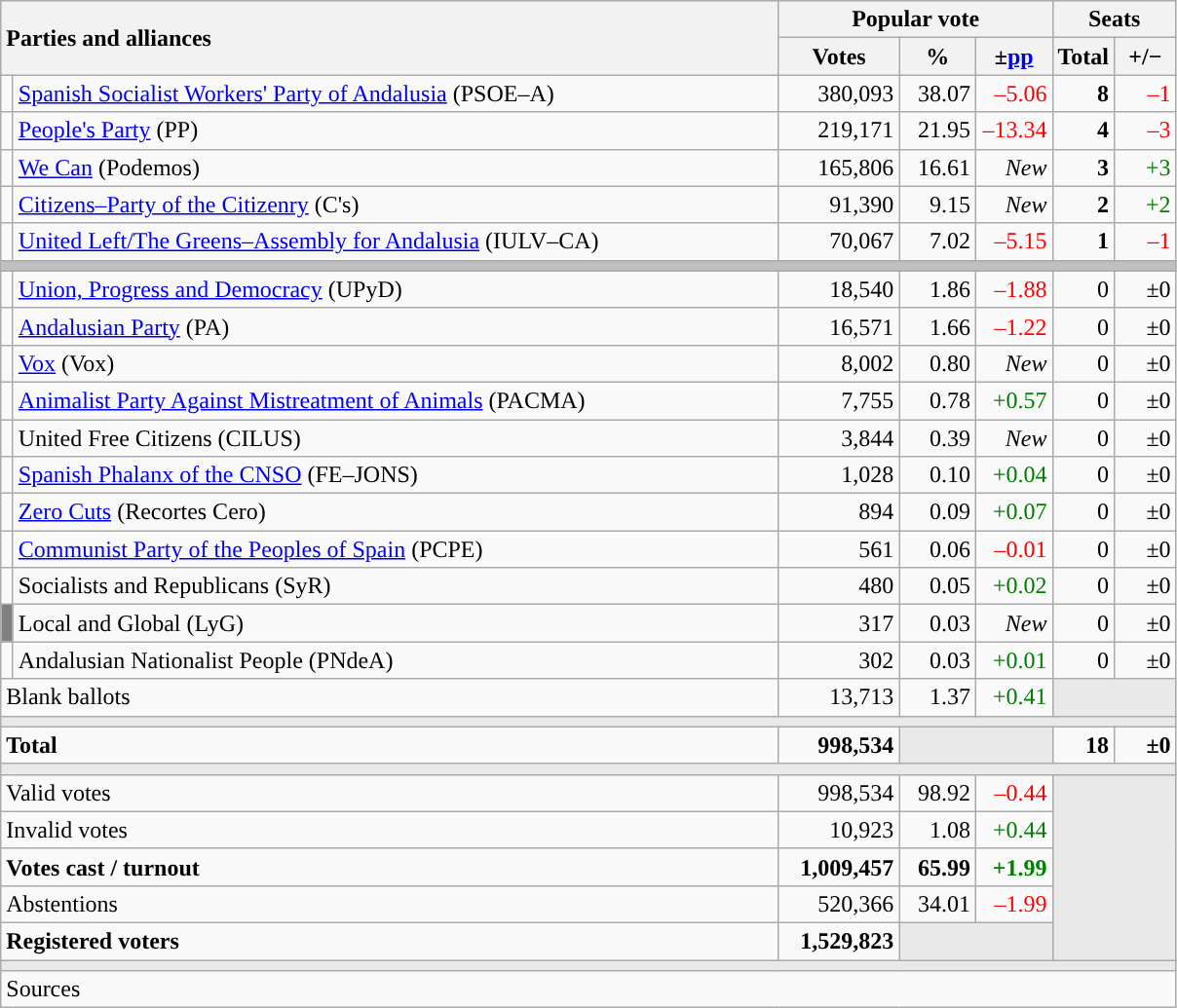<table class="wikitable" style="text-align:right;">
<tr>
<th style="text-align:left;" rowspan="2" colspan="2" width="525">Parties and alliances</th>
<th colspan="3">Popular vote</th>
<th colspan="2">Seats</th>
</tr>
<tr>
<th width="75">Votes</th>
<th width="45">%</th>
<th width="45">±<a href='#'>pp</a></th>
<th width="35">Total</th>
<th width="35">+/−</th>
</tr>
<tr>
<td width="1" style="color:inherit;background:"></td>
<td align="left"><a href='#'>Spanish Socialist Workers' Party of Andalusia</a> (PSOE–A)</td>
<td>380,093</td>
<td>38.07</td>
<td style="color:red;">–5.06</td>
<td><strong>8</strong></td>
<td style="color:red;">–1</td>
</tr>
<tr>
<td style="color:inherit;background:"></td>
<td align="left"><a href='#'>People's Party</a> (PP)</td>
<td>219,171</td>
<td>21.95</td>
<td style="color:red;">–13.34</td>
<td><strong>4</strong></td>
<td style="color:red;">–3</td>
</tr>
<tr>
<td style="color:inherit;background:"></td>
<td align="left"><a href='#'>We Can</a> (Podemos)</td>
<td>165,806</td>
<td>16.61</td>
<td><em>New</em></td>
<td><strong>3</strong></td>
<td style="color:green;">+3</td>
</tr>
<tr>
<td style="color:inherit;background:"></td>
<td align="left"><a href='#'>Citizens–Party of the Citizenry</a> (C's)</td>
<td>91,390</td>
<td>9.15</td>
<td><em>New</em></td>
<td><strong>2</strong></td>
<td style="color:green;">+2</td>
</tr>
<tr>
<td style="color:inherit;background:"></td>
<td align="left"><a href='#'>United Left/The Greens–Assembly for Andalusia</a> (IULV–CA)</td>
<td>70,067</td>
<td>7.02</td>
<td style="color:red;">–5.15</td>
<td><strong>1</strong></td>
<td style="color:red;">–1</td>
</tr>
<tr>
<td colspan="7" bgcolor="#C0C0C0"></td>
</tr>
<tr>
<td style="color:inherit;background:"></td>
<td align="left"><a href='#'>Union, Progress and Democracy</a> (UPyD)</td>
<td>18,540</td>
<td>1.86</td>
<td style="color:red;">–1.88</td>
<td>0</td>
<td>±0</td>
</tr>
<tr>
<td style="color:inherit;background:"></td>
<td align="left"><a href='#'>Andalusian Party</a> (PA)</td>
<td>16,571</td>
<td>1.66</td>
<td style="color:red;">–1.22</td>
<td>0</td>
<td>±0</td>
</tr>
<tr>
<td style="color:inherit;background:"></td>
<td align="left"><a href='#'>Vox</a> (Vox)</td>
<td>8,002</td>
<td>0.80</td>
<td><em>New</em></td>
<td>0</td>
<td>±0</td>
</tr>
<tr>
<td style="color:inherit;background:"></td>
<td align="left"><a href='#'>Animalist Party Against Mistreatment of Animals</a> (PACMA)</td>
<td>7,755</td>
<td>0.78</td>
<td style="color:green;">+0.57</td>
<td>0</td>
<td>±0</td>
</tr>
<tr>
<td style="color:inherit;background:"></td>
<td align="left">United Free Citizens (CILUS)</td>
<td>3,844</td>
<td>0.39</td>
<td><em>New</em></td>
<td>0</td>
<td>±0</td>
</tr>
<tr>
<td style="color:inherit;background:"></td>
<td align="left"><a href='#'>Spanish Phalanx of the CNSO</a> (FE–JONS)</td>
<td>1,028</td>
<td>0.10</td>
<td style="color:green;">+0.04</td>
<td>0</td>
<td>±0</td>
</tr>
<tr>
<td style="color:inherit;background:"></td>
<td align="left"><a href='#'>Zero Cuts</a> (Recortes Cero)</td>
<td>894</td>
<td>0.09</td>
<td style="color:green;">+0.07</td>
<td>0</td>
<td>±0</td>
</tr>
<tr>
<td style="color:inherit;background:"></td>
<td align="left"><a href='#'>Communist Party of the Peoples of Spain</a> (PCPE)</td>
<td>561</td>
<td>0.06</td>
<td style="color:red;">–0.01</td>
<td>0</td>
<td>±0</td>
</tr>
<tr>
<td style="color:inherit;background:"></td>
<td align="left">Socialists and Republicans (SyR)</td>
<td>480</td>
<td>0.05</td>
<td style="color:green;">+0.02</td>
<td>0</td>
<td>±0</td>
</tr>
<tr>
<td bgcolor="grey"></td>
<td align="left">Local and Global (LyG)</td>
<td>317</td>
<td>0.03</td>
<td><em>New</em></td>
<td>0</td>
<td>±0</td>
</tr>
<tr>
<td style="color:inherit;background:"></td>
<td align="left">Andalusian Nationalist People (PNdeA)</td>
<td>302</td>
<td>0.03</td>
<td style="color:green;">+0.01</td>
<td>0</td>
<td>±0</td>
</tr>
<tr>
<td align="left" colspan="2">Blank ballots</td>
<td>13,713</td>
<td>1.37</td>
<td style="color:green;">+0.41</td>
<td bgcolor="#E9E9E9" colspan="2"></td>
</tr>
<tr>
<td colspan="7" bgcolor="#E9E9E9"></td>
</tr>
<tr style="font-weight:bold;">
<td align="left" colspan="2">Total</td>
<td>998,534</td>
<td bgcolor="#E9E9E9" colspan="2"></td>
<td>18</td>
<td>±0</td>
</tr>
<tr>
<td colspan="7" bgcolor="#E9E9E9"></td>
</tr>
<tr>
<td align="left" colspan="2">Valid votes</td>
<td>998,534</td>
<td>98.92</td>
<td style="color:red;">–0.44</td>
<td bgcolor="#E9E9E9" colspan="2" rowspan="5"></td>
</tr>
<tr>
<td align="left" colspan="2">Invalid votes</td>
<td>10,923</td>
<td>1.08</td>
<td style="color:green;">+0.44</td>
</tr>
<tr style="font-weight:bold;">
<td align="left" colspan="2">Votes cast / turnout</td>
<td>1,009,457</td>
<td>65.99</td>
<td style="color:green;">+1.99</td>
</tr>
<tr>
<td align="left" colspan="2">Abstentions</td>
<td>520,366</td>
<td>34.01</td>
<td style="color:red;">–1.99</td>
</tr>
<tr style="font-weight:bold;">
<td align="left" colspan="2">Registered voters</td>
<td>1,529,823</td>
<td style="background:#e9e9e9;" colspan="2"></td>
</tr>
<tr>
<td colspan="7" bgcolor="#E9E9E9"></td>
</tr>
<tr>
<td align="left" colspan="7">Sources</td>
</tr>
</table>
